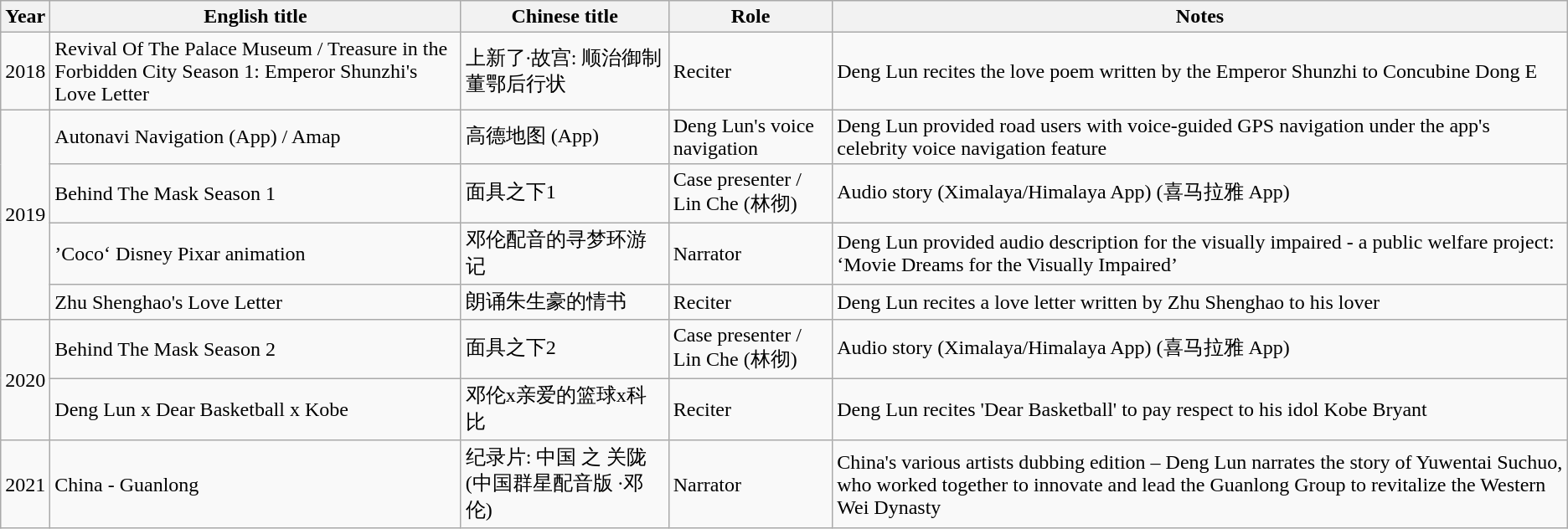<table class="wikitable sortable">
<tr>
<th>Year</th>
<th>English title</th>
<th>Chinese title</th>
<th>Role</th>
<th>Notes</th>
</tr>
<tr>
<td>2018</td>
<td>Revival Of The Palace Museum / Treasure in the Forbidden City Season 1: Emperor Shunzhi's Love Letter</td>
<td>上新了·故宫: 顺治御制董鄂后行状</td>
<td>Reciter</td>
<td> Deng Lun recites the love poem written by the Emperor Shunzhi to Concubine Dong E</td>
</tr>
<tr>
<td rowspan=4>2019</td>
<td>Autonavi Navigation (App) / Amap</td>
<td>高德地图 (App)</td>
<td>Deng Lun's voice navigation</td>
<td> Deng Lun provided road users with voice-guided GPS navigation under the app's celebrity voice navigation feature</td>
</tr>
<tr>
<td>Behind The Mask Season 1</td>
<td>面具之下1</td>
<td>Case presenter / Lin Che (林彻)</td>
<td>Audio story (Ximalaya/Himalaya App) (喜马拉雅 App)</td>
</tr>
<tr>
<td>’Coco‘ Disney Pixar animation</td>
<td>邓伦配音的寻梦环游记</td>
<td>Narrator</td>
<td>Deng Lun provided audio description for the visually impaired - a public welfare project: ‘Movie Dreams for the Visually Impaired’</td>
</tr>
<tr>
<td>Zhu Shenghao's Love Letter</td>
<td>朗诵朱生豪的情书</td>
<td>Reciter</td>
<td>Deng Lun recites a love letter written by Zhu Shenghao to his lover</td>
</tr>
<tr>
<td rowspan=2>2020</td>
<td>Behind The Mask Season 2</td>
<td>面具之下2</td>
<td>Case presenter / Lin Che (林彻)</td>
<td> Audio story (Ximalaya/Himalaya App) (喜马拉雅 App)</td>
</tr>
<tr>
<td>Deng Lun x Dear Basketball x Kobe</td>
<td>邓伦x亲爱的篮球x科比</td>
<td>Reciter</td>
<td> Deng Lun recites 'Dear Basketball' to pay respect to his idol Kobe Bryant</td>
</tr>
<tr>
<td rowspan=1>2021</td>
<td>China - Guanlong</td>
<td>纪录片: 中国 之 关陇 (中国群星配音版 ·邓伦)</td>
<td>Narrator</td>
<td> China's various artists dubbing edition – Deng Lun narrates the story of Yuwentai Suchuo, who worked together to innovate and lead the Guanlong Group to revitalize the Western Wei Dynasty</td>
</tr>
</table>
